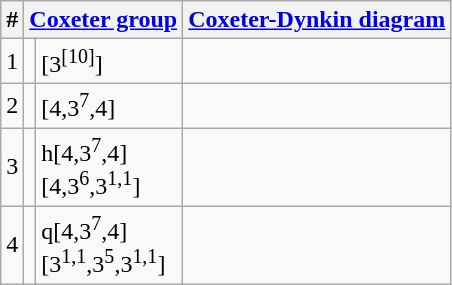<table class=wikitable>
<tr>
<th>#</th>
<th colspan=2><a href='#'>Coxeter group</a></th>
<th><a href='#'>Coxeter-Dynkin diagram</a></th>
</tr>
<tr>
<td>1</td>
<td></td>
<td>[3<sup>[10]</sup>]</td>
<td></td>
</tr>
<tr>
<td>2</td>
<td></td>
<td>[4,3<sup>7</sup>,4]</td>
<td></td>
</tr>
<tr>
<td>3</td>
<td></td>
<td>h[4,3<sup>7</sup>,4]<br>[4,3<sup>6</sup>,3<sup>1,1</sup>]</td>
<td></td>
</tr>
<tr>
<td>4</td>
<td></td>
<td>q[4,3<sup>7</sup>,4]<br>[3<sup>1,1</sup>,3<sup>5</sup>,3<sup>1,1</sup>]</td>
<td></td>
</tr>
</table>
